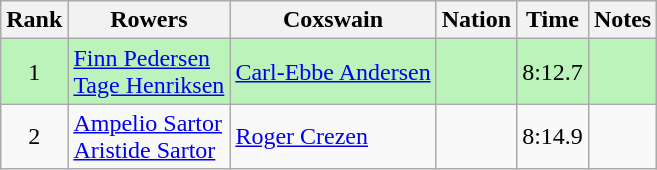<table class="wikitable sortable" style="text-align:center">
<tr>
<th>Rank</th>
<th>Rowers</th>
<th>Coxswain</th>
<th>Nation</th>
<th>Time</th>
<th>Notes</th>
</tr>
<tr bgcolor=bbf3bb>
<td>1</td>
<td align=left><a href='#'>Finn Pedersen</a><br><a href='#'>Tage Henriksen</a></td>
<td align=left><a href='#'>Carl-Ebbe Andersen</a></td>
<td align=left></td>
<td>8:12.7</td>
<td></td>
</tr>
<tr>
<td>2</td>
<td align=left><a href='#'>Ampelio Sartor</a><br><a href='#'>Aristide Sartor</a></td>
<td align=left><a href='#'>Roger Crezen</a></td>
<td align=left></td>
<td>8:14.9</td>
<td></td>
</tr>
</table>
